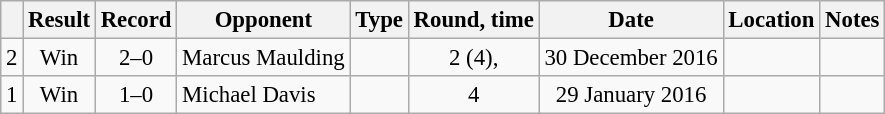<table class="wikitable" style="text-align:center; font-size:95%">
<tr>
<th></th>
<th>Result</th>
<th>Record</th>
<th>Opponent</th>
<th>Type</th>
<th>Round, time</th>
<th>Date</th>
<th>Location</th>
<th>Notes</th>
</tr>
<tr>
<td>2</td>
<td>Win</td>
<td>2–0</td>
<td style="text-align:left;"> Marcus Maulding</td>
<td></td>
<td>2 (4), </td>
<td>30 December 2016</td>
<td style="text-align:left;"> </td>
<td style="text-align:left;"></td>
</tr>
<tr>
<td>1</td>
<td>Win</td>
<td>1–0</td>
<td style="text-align:left;"> Michael Davis</td>
<td></td>
<td>4</td>
<td>29 January 2016</td>
<td style="text-align:left;"> </td>
<td style="text-align:left;"></td>
</tr>
</table>
